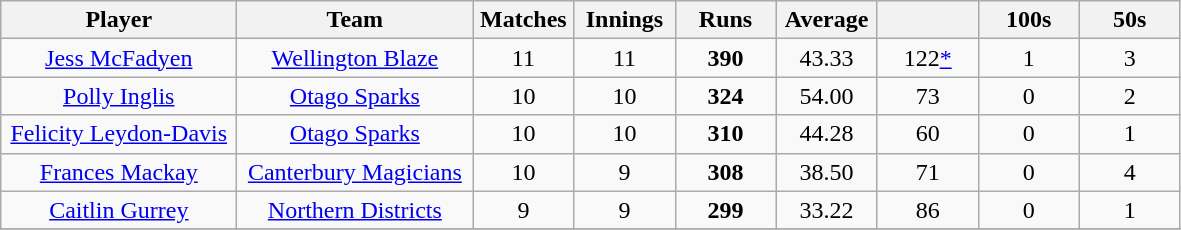<table class="wikitable" style="text-align:center;">
<tr>
<th width=150>Player</th>
<th width=150>Team</th>
<th width=60>Matches</th>
<th width=60>Innings</th>
<th width=60>Runs</th>
<th width=60>Average</th>
<th width=60></th>
<th width=60>100s</th>
<th width=60>50s</th>
</tr>
<tr>
<td><a href='#'>Jess McFadyen</a></td>
<td><a href='#'>Wellington Blaze</a></td>
<td>11</td>
<td>11</td>
<td><strong>390</strong></td>
<td>43.33</td>
<td>122<a href='#'>*</a></td>
<td>1</td>
<td>3</td>
</tr>
<tr>
<td><a href='#'>Polly Inglis</a></td>
<td><a href='#'>Otago Sparks</a></td>
<td>10</td>
<td>10</td>
<td><strong>324</strong></td>
<td>54.00</td>
<td>73</td>
<td>0</td>
<td>2</td>
</tr>
<tr>
<td><a href='#'>Felicity Leydon-Davis</a></td>
<td><a href='#'>Otago Sparks</a></td>
<td>10</td>
<td>10</td>
<td><strong>310</strong></td>
<td>44.28</td>
<td>60</td>
<td>0</td>
<td>1</td>
</tr>
<tr>
<td><a href='#'>Frances Mackay</a></td>
<td><a href='#'>Canterbury Magicians</a></td>
<td>10</td>
<td>9</td>
<td><strong>308</strong></td>
<td>38.50</td>
<td>71</td>
<td>0</td>
<td>4</td>
</tr>
<tr>
<td><a href='#'>Caitlin Gurrey</a></td>
<td><a href='#'>Northern Districts</a></td>
<td>9</td>
<td>9</td>
<td><strong>299</strong></td>
<td>33.22</td>
<td>86</td>
<td>0</td>
<td>1</td>
</tr>
<tr>
</tr>
</table>
